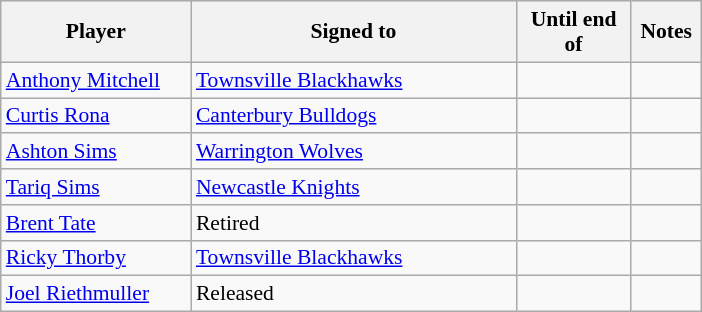<table class="wikitable" style="font-size:90%">
<tr style="background:#efefef;">
<th style="width:120px;">Player</th>
<th style="width:210px;">Signed to</th>
<th style="width:70px;">Until end of</th>
<th style="width:40px;">Notes</th>
</tr>
<tr>
<td><a href='#'>Anthony Mitchell</a></td>
<td> <a href='#'>Townsville Blackhawks</a></td>
<td></td>
<td></td>
</tr>
<tr>
<td><a href='#'>Curtis Rona</a></td>
<td> <a href='#'>Canterbury Bulldogs</a></td>
<td></td>
<td></td>
</tr>
<tr>
<td><a href='#'>Ashton Sims</a></td>
<td> <a href='#'>Warrington Wolves</a></td>
<td></td>
<td></td>
</tr>
<tr>
<td><a href='#'>Tariq Sims</a></td>
<td> <a href='#'>Newcastle Knights</a></td>
<td></td>
<td></td>
</tr>
<tr>
<td><a href='#'>Brent Tate</a></td>
<td>Retired</td>
<td></td>
<td></td>
</tr>
<tr>
<td><a href='#'>Ricky Thorby</a></td>
<td> <a href='#'>Townsville Blackhawks</a></td>
<td></td>
<td></td>
</tr>
<tr>
<td><a href='#'>Joel Riethmuller</a></td>
<td>Released</td>
<td></td>
<td></td>
</tr>
</table>
